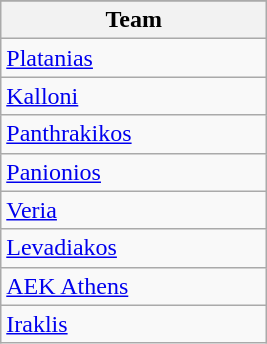<table class="wikitable">
<tr>
</tr>
<tr>
<th width=170>Team</th>
</tr>
<tr>
<td><a href='#'>Platanias</a></td>
</tr>
<tr>
<td><a href='#'>Kalloni</a></td>
</tr>
<tr>
<td><a href='#'>Panthrakikos</a></td>
</tr>
<tr>
<td><a href='#'>Panionios</a></td>
</tr>
<tr>
<td><a href='#'>Veria</a></td>
</tr>
<tr>
<td><a href='#'>Levadiakos</a></td>
</tr>
<tr>
<td><a href='#'>AEK Athens</a></td>
</tr>
<tr>
<td><a href='#'>Iraklis</a></td>
</tr>
</table>
